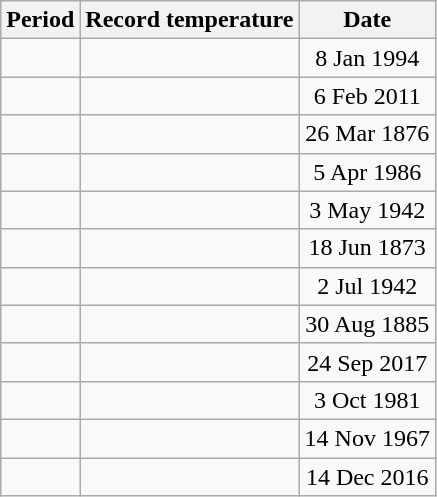<table class="wikitable mw-collapsible sortable" style="text-align:center;">
<tr>
<th>Period</th>
<th>Record temperature</th>
<th>Date</th>
</tr>
<tr>
<td></td>
<td></td>
<td>8 Jan 1994</td>
</tr>
<tr>
<td></td>
<td></td>
<td>6 Feb 2011</td>
</tr>
<tr>
<td></td>
<td></td>
<td>26 Mar 1876</td>
</tr>
<tr>
<td></td>
<td></td>
<td>5 Apr 1986</td>
</tr>
<tr>
<td></td>
<td></td>
<td>3 May 1942</td>
</tr>
<tr>
<td></td>
<td></td>
<td>18 Jun 1873</td>
</tr>
<tr>
<td></td>
<td></td>
<td>2 Jul 1942</td>
</tr>
<tr>
<td></td>
<td></td>
<td>30 Aug 1885</td>
</tr>
<tr>
<td></td>
<td></td>
<td>24 Sep 2017</td>
</tr>
<tr>
<td></td>
<td></td>
<td>3 Oct 1981</td>
</tr>
<tr>
<td></td>
<td></td>
<td>14 Nov 1967</td>
</tr>
<tr>
<td></td>
<td></td>
<td>14 Dec 2016</td>
</tr>
</table>
